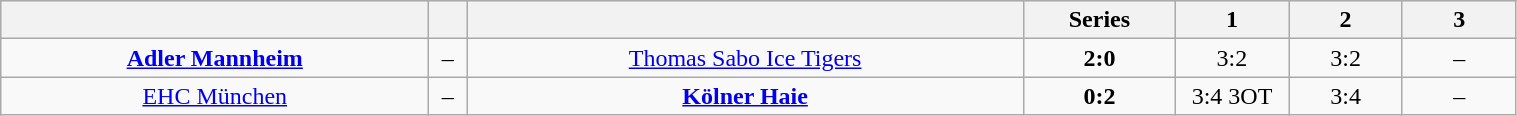<table class="wikitable" width="80%">
<tr style="background-color:#e0e0e0;">
<th style="width:22,5%;"></th>
<th style="width:2.5%;"></th>
<th style="width:22,5%;"></th>
<th style="width:10%;">Series</th>
<th style="width:7.5%;">1</th>
<th style="width:7.5%;">2</th>
<th style="width:7.5%;">3</th>
</tr>
<tr align="center">
<td><strong><a href='#'>Adler Mannheim</a></strong></td>
<td>–</td>
<td><a href='#'>Thomas Sabo Ice Tigers</a></td>
<td><strong>2:0</strong></td>
<td>3:2</td>
<td>3:2</td>
<td>–</td>
</tr>
<tr align="center">
<td><a href='#'>EHC München</a></td>
<td>–</td>
<td><strong><a href='#'>Kölner Haie</a></strong></td>
<td><strong>0:2</strong></td>
<td>3:4 3OT</td>
<td>3:4</td>
<td>–</td>
</tr>
</table>
